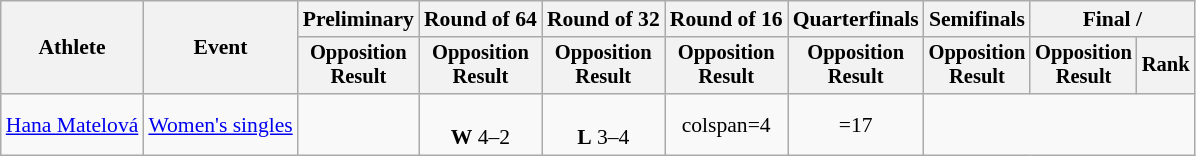<table class=wikitable style=font-size:90%;text-align:center>
<tr>
<th rowspan=2>Athlete</th>
<th rowspan=2>Event</th>
<th>Preliminary</th>
<th>Round of 64</th>
<th>Round of 32</th>
<th>Round of 16</th>
<th>Quarterfinals</th>
<th>Semifinals</th>
<th colspan=2>Final / </th>
</tr>
<tr style="font-size:95%">
<th>Opposition<br>Result</th>
<th>Opposition<br>Result</th>
<th>Opposition<br>Result</th>
<th>Opposition<br>Result</th>
<th>Opposition<br>Result</th>
<th>Opposition<br>Result</th>
<th>Opposition<br>Result</th>
<th>Rank</th>
</tr>
<tr>
<td align=left><a href='#'>Hana Matelová</a></td>
<td align=left><a href='#'>Women's singles</a></td>
<td></td>
<td><br><strong>W</strong> 4–2</td>
<td><br><strong>L</strong> 3–4</td>
<td>colspan=4 </td>
<td>=17</td>
</tr>
</table>
